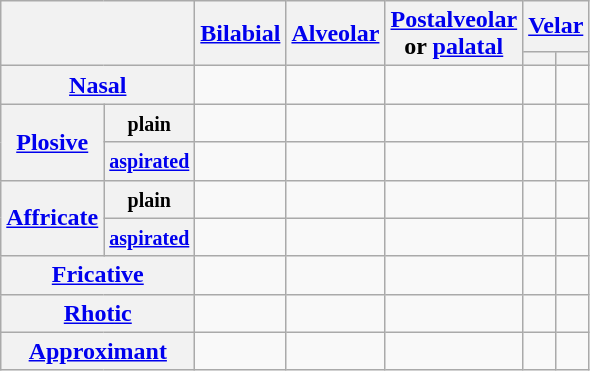<table class="wikitable" style="text-align: center;">
<tr>
<th colspan="2" rowspan="2"></th>
<th rowspan="2"><a href='#'>Bilabial</a></th>
<th rowspan="2"><a href='#'>Alveolar</a></th>
<th rowspan="2"><a href='#'>Postalveolar</a><br>or <a href='#'>palatal</a></th>
<th colspan="2"><a href='#'>Velar</a></th>
</tr>
<tr>
<th></th>
<th></th>
</tr>
<tr>
<th colspan="2"><a href='#'>Nasal</a></th>
<td></td>
<td></td>
<td></td>
<td> </td>
<td></td>
</tr>
<tr>
<th rowspan="2"><a href='#'>Plosive</a></th>
<th><small>plain</small></th>
<td></td>
<td></td>
<td></td>
<td></td>
<td> </td>
</tr>
<tr>
<th><small><a href='#'>aspirated</a></small></th>
<td> </td>
<td> </td>
<td></td>
<td> </td>
<td> </td>
</tr>
<tr>
<th rowspan="2"><a href='#'>Affricate</a></th>
<th><small>plain</small></th>
<td></td>
<td></td>
<td> </td>
<td></td>
<td></td>
</tr>
<tr>
<th><small><a href='#'>aspirated</a></small></th>
<td></td>
<td> </td>
<td> </td>
<td></td>
<td></td>
</tr>
<tr>
<th colspan="2"><a href='#'>Fricative</a></th>
<td></td>
<td></td>
<td> </td>
<td> </td>
<td></td>
</tr>
<tr>
<th colspan="2"><a href='#'>Rhotic</a></th>
<td></td>
<td></td>
<td> </td>
<td></td>
<td></td>
</tr>
<tr>
<th colspan="2"><a href='#'>Approximant</a></th>
<td></td>
<td></td>
<td> </td>
<td></td>
<td> </td>
</tr>
</table>
